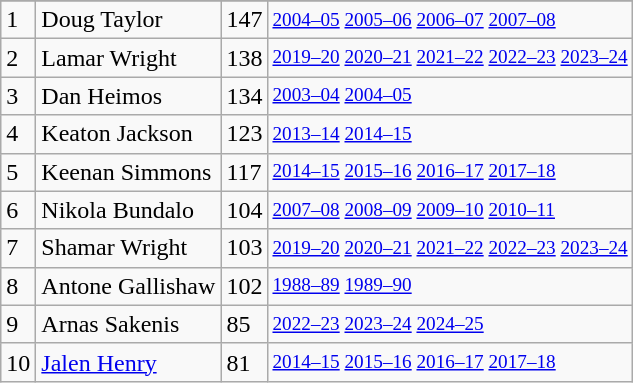<table class="wikitable">
<tr>
</tr>
<tr>
<td>1</td>
<td>Doug Taylor</td>
<td>147</td>
<td style="font-size:80%;"><a href='#'>2004–05</a> <a href='#'>2005–06</a> <a href='#'>2006–07</a> <a href='#'>2007–08</a></td>
</tr>
<tr>
<td>2</td>
<td>Lamar Wright</td>
<td>138</td>
<td style="font-size:80%;"><a href='#'>2019–20</a> <a href='#'>2020–21</a> <a href='#'>2021–22</a> <a href='#'>2022–23</a> <a href='#'>2023–24</a></td>
</tr>
<tr>
<td>3</td>
<td>Dan Heimos</td>
<td>134</td>
<td style="font-size:80%;"><a href='#'>2003–04</a> <a href='#'>2004–05</a></td>
</tr>
<tr>
<td>4</td>
<td>Keaton Jackson</td>
<td>123</td>
<td style="font-size:80%;"><a href='#'>2013–14</a> <a href='#'>2014–15</a></td>
</tr>
<tr>
<td>5</td>
<td>Keenan Simmons</td>
<td>117</td>
<td style="font-size:80%;"><a href='#'>2014–15</a> <a href='#'>2015–16</a> <a href='#'>2016–17</a> <a href='#'>2017–18</a></td>
</tr>
<tr>
<td>6</td>
<td>Nikola Bundalo</td>
<td>104</td>
<td style="font-size:80%;"><a href='#'>2007–08</a> <a href='#'>2008–09</a> <a href='#'>2009–10</a> <a href='#'>2010–11</a></td>
</tr>
<tr>
<td>7</td>
<td>Shamar Wright</td>
<td>103</td>
<td style="font-size:80%;"><a href='#'>2019–20</a> <a href='#'>2020–21</a> <a href='#'>2021–22</a> <a href='#'>2022–23</a> <a href='#'>2023–24</a></td>
</tr>
<tr>
<td>8</td>
<td>Antone Gallishaw</td>
<td>102</td>
<td style="font-size:80%;"><a href='#'>1988–89</a> <a href='#'>1989–90</a></td>
</tr>
<tr>
<td>9</td>
<td>Arnas Sakenis</td>
<td>85</td>
<td style="font-size:80%;"><a href='#'>2022–23</a> <a href='#'>2023–24</a> <a href='#'>2024–25</a></td>
</tr>
<tr>
<td>10</td>
<td><a href='#'>Jalen Henry</a></td>
<td>81</td>
<td style="font-size:80%;"><a href='#'>2014–15</a> <a href='#'>2015–16</a> <a href='#'>2016–17</a> <a href='#'>2017–18</a></td>
</tr>
</table>
